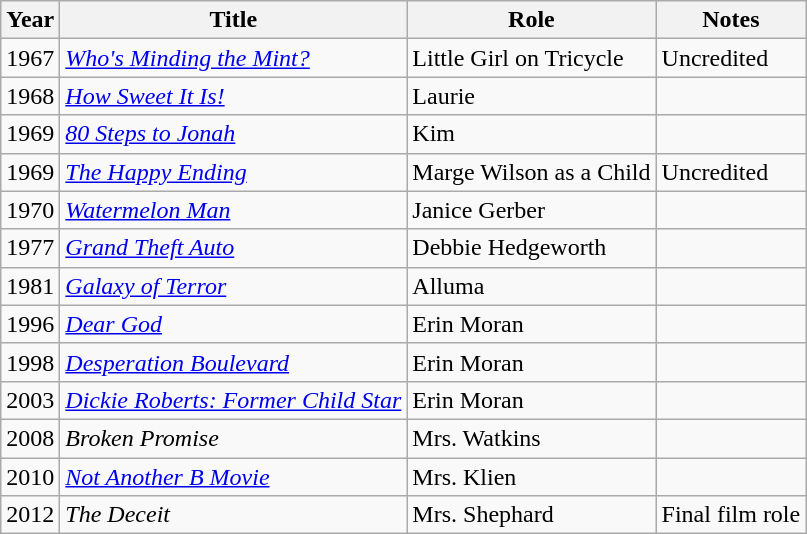<table class="wikitable">
<tr>
<th>Year</th>
<th>Title</th>
<th>Role</th>
<th>Notes</th>
</tr>
<tr>
<td>1967</td>
<td><em><a href='#'>Who's Minding the Mint?</a></em></td>
<td>Little Girl on Tricycle</td>
<td>Uncredited</td>
</tr>
<tr>
<td>1968</td>
<td><em><a href='#'>How Sweet It Is!</a></em></td>
<td>Laurie</td>
<td></td>
</tr>
<tr>
<td>1969</td>
<td><em><a href='#'>80 Steps to Jonah</a></em></td>
<td>Kim</td>
<td></td>
</tr>
<tr>
<td>1969</td>
<td><em><a href='#'>The Happy Ending</a></em></td>
<td>Marge Wilson as a Child</td>
<td>Uncredited</td>
</tr>
<tr>
<td>1970</td>
<td><em><a href='#'>Watermelon Man</a></em></td>
<td>Janice Gerber</td>
<td></td>
</tr>
<tr>
<td>1977</td>
<td><em><a href='#'>Grand Theft Auto</a></em></td>
<td>Debbie  Hedgeworth</td>
<td></td>
</tr>
<tr>
<td>1981</td>
<td><em><a href='#'>Galaxy of Terror</a></em></td>
<td>Alluma</td>
<td></td>
</tr>
<tr>
<td>1996</td>
<td><em><a href='#'>Dear God</a></em></td>
<td>Erin Moran</td>
<td></td>
</tr>
<tr>
<td>1998</td>
<td><em><a href='#'>Desperation Boulevard</a></em></td>
<td>Erin Moran</td>
<td></td>
</tr>
<tr>
<td>2003</td>
<td><em><a href='#'>Dickie Roberts: Former Child Star</a></em></td>
<td>Erin Moran</td>
<td></td>
</tr>
<tr>
<td>2008</td>
<td><em>Broken Promise</em></td>
<td>Mrs. Watkins</td>
<td></td>
</tr>
<tr>
<td>2010</td>
<td><em><a href='#'>Not Another B Movie</a></em></td>
<td>Mrs. Klien</td>
<td></td>
</tr>
<tr>
<td>2012</td>
<td><em>The Deceit</em></td>
<td>Mrs. Shephard</td>
<td>Final film role</td>
</tr>
</table>
